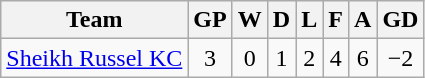<table class="wikitable" style="text-align:center;">
<tr>
<th>Team</th>
<th>GP</th>
<th>W</th>
<th>D</th>
<th>L</th>
<th>F</th>
<th>A</th>
<th>GD</th>
</tr>
<tr style="">
<td><a href='#'>Sheikh Russel KC</a></td>
<td>3</td>
<td>0</td>
<td>1</td>
<td>2</td>
<td>4</td>
<td>6</td>
<td>−2</td>
</tr>
</table>
